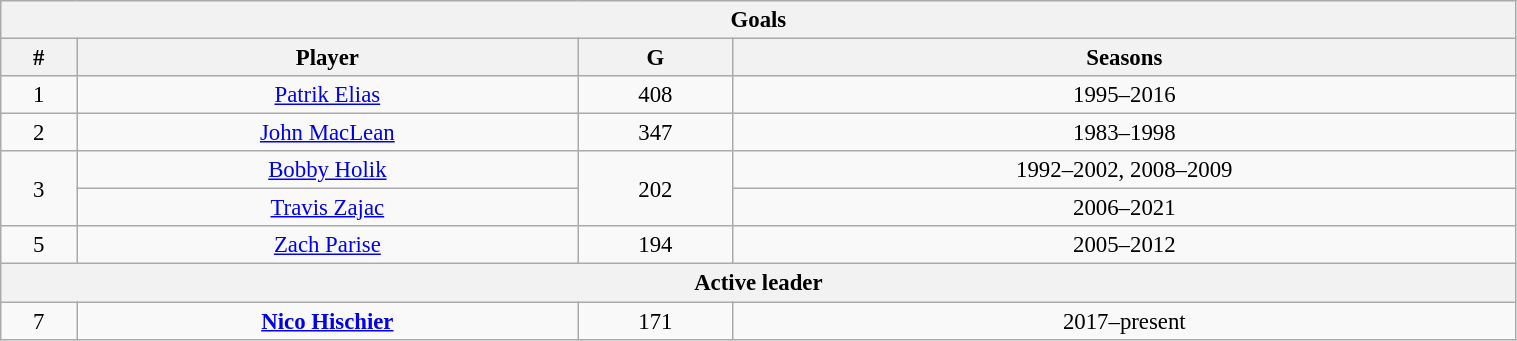<table class="wikitable" style="text-align: center; font-size: 95%" width="80%">
<tr>
<th colspan="4">Goals</th>
</tr>
<tr>
<th>#</th>
<th>Player</th>
<th>G</th>
<th>Seasons</th>
</tr>
<tr>
<td>1</td>
<td><a href='#'>Patrik Elias</a></td>
<td>408</td>
<td>1995–2016</td>
</tr>
<tr>
<td>2</td>
<td><a href='#'>John MacLean</a></td>
<td>347</td>
<td>1983–1998</td>
</tr>
<tr>
<td rowspan="2">3</td>
<td><a href='#'>Bobby Holik</a></td>
<td rowspan="2">202</td>
<td>1992–2002, 2008–2009</td>
</tr>
<tr>
<td><a href='#'>Travis Zajac</a></td>
<td>2006–2021</td>
</tr>
<tr>
<td>5</td>
<td><a href='#'>Zach Parise</a></td>
<td>194</td>
<td>2005–2012</td>
</tr>
<tr>
<th colspan="4">Active leader</th>
</tr>
<tr>
<td>7</td>
<td><strong><a href='#'>Nico Hischier</a></strong></td>
<td>171</td>
<td>2017–present</td>
</tr>
</table>
